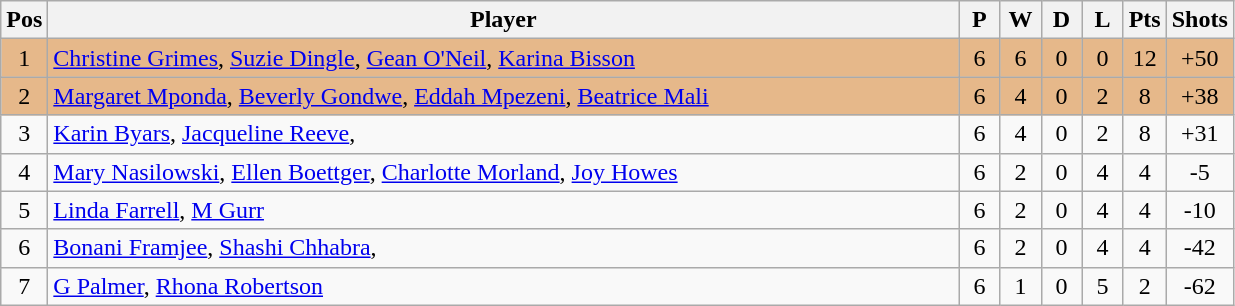<table class="wikitable" style="font-size: 100%">
<tr>
<th width=20>Pos</th>
<th width=600>Player</th>
<th width=20>P</th>
<th width=20>W</th>
<th width=20>D</th>
<th width=20>L</th>
<th width=20>Pts</th>
<th width=30>Shots</th>
</tr>
<tr align=center style="background: #E6B88A;">
<td>1</td>
<td align="left"> <a href='#'>Christine Grimes</a>, <a href='#'>Suzie Dingle</a>, <a href='#'>Gean O'Neil</a>, <a href='#'>Karina Bisson</a></td>
<td>6</td>
<td>6</td>
<td>0</td>
<td>0</td>
<td>12</td>
<td>+50</td>
</tr>
<tr align=center style="background: #E6B88A;">
<td>2</td>
<td align="left"> <a href='#'>Margaret Mponda</a>, <a href='#'>Beverly Gondwe</a>, <a href='#'>Eddah Mpezeni</a>, <a href='#'>Beatrice Mali</a></td>
<td>6</td>
<td>4</td>
<td>0</td>
<td>2</td>
<td>8</td>
<td>+38</td>
</tr>
<tr align=center>
<td>3</td>
<td align="left"> <a href='#'>Karin Byars</a>, <a href='#'>Jacqueline Reeve</a>,</td>
<td>6</td>
<td>4</td>
<td>0</td>
<td>2</td>
<td>8</td>
<td>+31</td>
</tr>
<tr align=center>
<td>4</td>
<td align="left"> <a href='#'>Mary Nasilowski</a>, <a href='#'>Ellen Boettger</a>, <a href='#'>Charlotte Morland</a>, <a href='#'>Joy Howes</a></td>
<td>6</td>
<td>2</td>
<td>0</td>
<td>4</td>
<td>4</td>
<td>-5</td>
</tr>
<tr align=center>
<td>5</td>
<td align="left"> <a href='#'>Linda Farrell</a>, <a href='#'>M Gurr</a></td>
<td>6</td>
<td>2</td>
<td>0</td>
<td>4</td>
<td>4</td>
<td>-10</td>
</tr>
<tr align=center>
<td>6</td>
<td align="left"> <a href='#'>Bonani Framjee</a>, <a href='#'>Shashi Chhabra</a>,</td>
<td>6</td>
<td>2</td>
<td>0</td>
<td>4</td>
<td>4</td>
<td>-42</td>
</tr>
<tr align=center>
<td>7</td>
<td align="left"> <a href='#'>G Palmer</a>, <a href='#'>Rhona Robertson</a></td>
<td>6</td>
<td>1</td>
<td>0</td>
<td>5</td>
<td>2</td>
<td>-62</td>
</tr>
</table>
